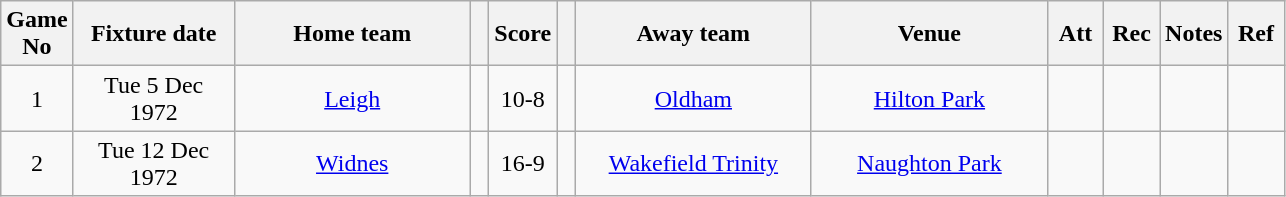<table class="wikitable" style="text-align:center;">
<tr>
<th width=20 abbr="No">Game No</th>
<th width=100 abbr="Date">Fixture date</th>
<th width=150 abbr="Home team">Home team</th>
<th width=5 abbr="space"></th>
<th width=20 abbr="Score">Score</th>
<th width=5 abbr="space"></th>
<th width=150 abbr="Away team">Away team</th>
<th width=150 abbr="Venue">Venue</th>
<th width=30 abbr="Att">Att</th>
<th width=30 abbr="Rec">Rec</th>
<th width=20 abbr="Notes">Notes</th>
<th width=30 abbr="Ref">Ref</th>
</tr>
<tr>
<td>1</td>
<td>Tue 5 Dec 1972</td>
<td><a href='#'>Leigh</a></td>
<td></td>
<td>10-8</td>
<td></td>
<td><a href='#'>Oldham</a></td>
<td><a href='#'>Hilton Park</a></td>
<td></td>
<td></td>
<td></td>
<td></td>
</tr>
<tr>
<td>2</td>
<td>Tue 12 Dec 1972</td>
<td><a href='#'>Widnes</a></td>
<td></td>
<td>16-9</td>
<td></td>
<td><a href='#'>Wakefield Trinity</a></td>
<td><a href='#'>Naughton Park</a></td>
<td></td>
<td></td>
<td></td>
<td></td>
</tr>
</table>
